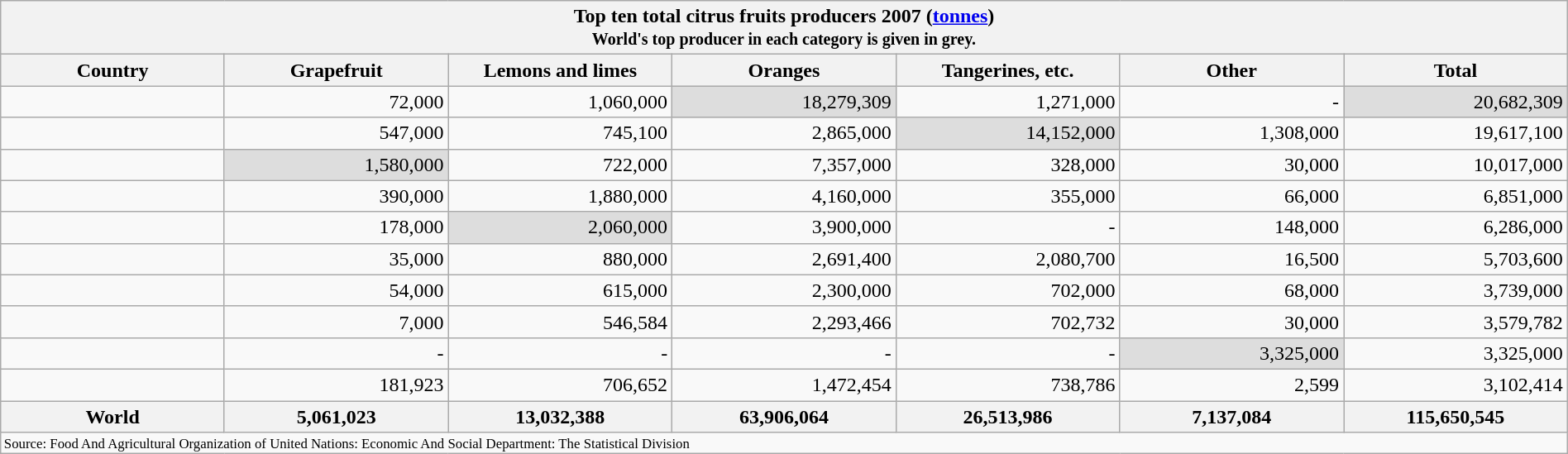<table class="wikitable" width="100%" align=left style="clear:left">
<tr>
<th colspan=7>Top ten total citrus fruits producers 2007 (<a href='#'>tonnes</a>) <br> <small>World's top producer in each category is given in grey.</small></th>
</tr>
<tr>
<th width="10%">Country</th>
<th width="10%">Grapefruit</th>
<th width="10%">Lemons and limes</th>
<th width="10%">Oranges</th>
<th width="10%">Tangerines, etc.</th>
<th width="10%">Other</th>
<th width="10%">Total</th>
</tr>
<tr>
<td></td>
<td align=right>72,000</td>
<td align=right>1,060,000</td>
<td bgcolor=#DDDDDD align=right>18,279,309</td>
<td align=right>1,271,000</td>
<td align=right>-</td>
<td bgcolor=#DDDDDD align=right>20,682,309</td>
</tr>
<tr>
<td></td>
<td align=right>547,000</td>
<td align=right>745,100</td>
<td align=right>2,865,000</td>
<td bgcolor=#DDDDDD align=right>14,152,000</td>
<td align=right>1,308,000</td>
<td align=right>19,617,100</td>
</tr>
<tr>
<td></td>
<td bgcolor=#DDDDDD align=right>1,580,000</td>
<td align=right>722,000</td>
<td align=right>7,357,000</td>
<td align=right>328,000</td>
<td align=right>30,000</td>
<td align=right>10,017,000</td>
</tr>
<tr>
<td></td>
<td align=right>390,000</td>
<td align=right>1,880,000</td>
<td align=right>4,160,000</td>
<td align=right>355,000</td>
<td align=right>66,000</td>
<td align=right>6,851,000</td>
</tr>
<tr>
<td></td>
<td align=right>178,000</td>
<td bgcolor=#DDDDDD align=right>2,060,000</td>
<td align=right>3,900,000</td>
<td align=right>-</td>
<td align=right>148,000</td>
<td align=right>6,286,000</td>
</tr>
<tr>
<td></td>
<td align=right>35,000</td>
<td align=right>880,000</td>
<td align=right>2,691,400</td>
<td align=right>2,080,700</td>
<td align=right>16,500</td>
<td align=right>5,703,600</td>
</tr>
<tr>
<td></td>
<td align=right>54,000</td>
<td align=right>615,000</td>
<td align=right>2,300,000</td>
<td align=right>702,000</td>
<td align=right>68,000</td>
<td align=right>3,739,000</td>
</tr>
<tr>
<td></td>
<td align=right>7,000</td>
<td align=right>546,584</td>
<td align=right>2,293,466</td>
<td align=right>702,732</td>
<td align=right>30,000</td>
<td align=right>3,579,782</td>
</tr>
<tr>
<td></td>
<td align=right>-</td>
<td align=right>-</td>
<td align=right>-</td>
<td align=right>-</td>
<td bgcolor=#DDDDDD align=right>3,325,000</td>
<td align=right>3,325,000</td>
</tr>
<tr>
<td></td>
<td align=right>181,923</td>
<td align=right>706,652</td>
<td align=right>1,472,454</td>
<td align=right>738,786</td>
<td align=right>2,599</td>
<td align=right>3,102,414</td>
</tr>
<tr>
<th>World</th>
<th align=right>5,061,023</th>
<th align=right>13,032,388</th>
<th align=right>63,906,064</th>
<th align=right>26,513,986</th>
<th align=right>7,137,084</th>
<th align=right>115,650,545</th>
</tr>
<tr>
<td colspan=7 style="font-size:.7em">Source: Food And Agricultural Organization of United Nations: Economic And Social Department: The Statistical Division</td>
</tr>
</table>
